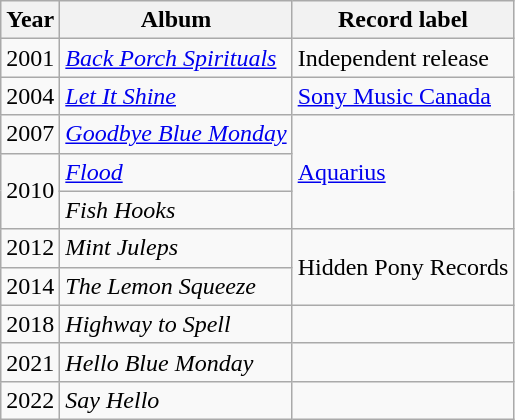<table class="wikitable" style="text-align:center">
<tr>
<th><strong>Year</strong></th>
<th><strong>Album</strong></th>
<th><strong>Record label</strong></th>
</tr>
<tr>
<td>2001</td>
<td style="text-align:left"><em><a href='#'>Back Porch Spirituals</a></em></td>
<td style="text-align:left">Independent release</td>
</tr>
<tr>
<td>2004</td>
<td style="text-align:left"><em><a href='#'>Let It Shine</a></em></td>
<td style="text-align:left"><a href='#'>Sony Music Canada</a></td>
</tr>
<tr>
<td>2007</td>
<td style="text-align:left"><em><a href='#'>Goodbye Blue Monday</a></em></td>
<td rowspan=3 style="text-align:left"><a href='#'>Aquarius</a></td>
</tr>
<tr>
<td rowspan=2>2010</td>
<td style="text-align:left"><em><a href='#'>Flood</a></em></td>
</tr>
<tr>
<td style="text-align:left"><em>Fish Hooks</em></td>
</tr>
<tr>
<td>2012</td>
<td style="text-align:left"><em>Mint Juleps</em></td>
<td rowspan=2 style="text-align:left">Hidden Pony Records</td>
</tr>
<tr>
<td>2014</td>
<td style="text-align:left"><em>The Lemon Squeeze</em></td>
</tr>
<tr>
<td>2018</td>
<td style="text-align:left"><em>Highway to Spell</em></td>
<td style="text-align:left"></td>
</tr>
<tr>
<td>2021</td>
<td style="text-align:left"><em>Hello Blue Monday</em></td>
<td style="text-align:left"></td>
</tr>
<tr>
<td>2022</td>
<td style="text-align:left"><em>Say Hello</em></td>
<td style="text-align:left"></td>
</tr>
</table>
